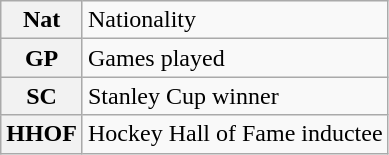<table class="wikitable">
<tr>
<th>Nat</th>
<td>Nationality</td>
</tr>
<tr>
<th>GP</th>
<td>Games played</td>
</tr>
<tr>
<th>SC</th>
<td>Stanley Cup winner</td>
</tr>
<tr>
<th>HHOF</th>
<td>Hockey Hall of Fame inductee</td>
</tr>
</table>
